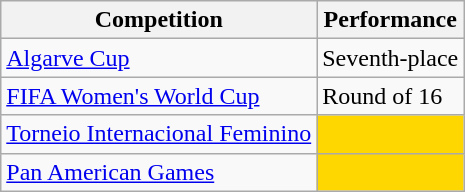<table class="wikitable">
<tr>
<th>Competition</th>
<th>Performance</th>
</tr>
<tr>
<td><a href='#'>Algarve Cup</a></td>
<td>Seventh-place</td>
</tr>
<tr>
<td><a href='#'>FIFA Women's World Cup</a></td>
<td>Round of 16</td>
</tr>
<tr>
<td><a href='#'>Torneio Internacional Feminino</a></td>
<td bgcolor = "gold"></td>
</tr>
<tr>
<td><a href='#'>Pan American Games</a></td>
<td bgcolor = "gold"></td>
</tr>
</table>
